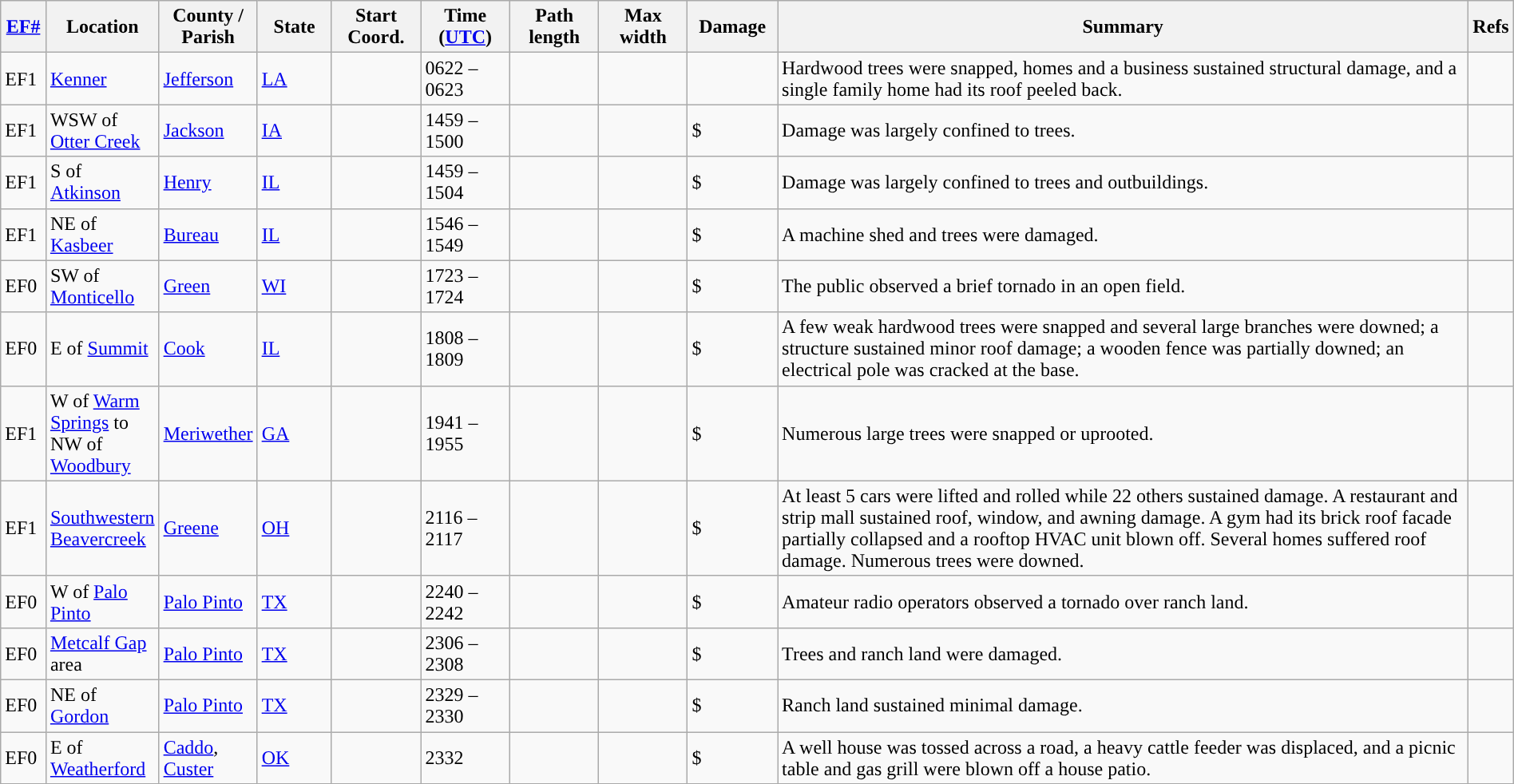<table class="wikitable sortable" style="width:100%;">
<tr>
<th scope="col" width="3%" align="center"><a href='#'>EF#</a></th>
<th scope="col" width="7%" align="center" class="unsortable">Location</th>
<th scope="col" width="6%" align="center" class="unsortable">County / Parish</th>
<th scope="col" width="5%" align="center">State</th>
<th scope="col" width="6%" align="center">Start Coord.</th>
<th scope="col" width="6%" align="center">Time (<a href='#'>UTC</a>)</th>
<th scope="col" width="6%" align="center">Path length</th>
<th scope="col" width="6%" align="center">Max width</th>
<th scope="col" width="6%" align="center">Damage</th>
<th scope="col" width="48%" class="unsortable" align="center">Summary</th>
<th scope="col" width="48%" class="unsortable" align="center">Refs</th>
</tr>
<tr>
<td>EF1</td>
<td><a href='#'>Kenner</a></td>
<td><a href='#'>Jefferson</a></td>
<td><a href='#'>LA</a></td>
<td></td>
<td>0622 – 0623</td>
<td></td>
<td></td>
<td></td>
<td>Hardwood trees were snapped, homes and a business sustained structural damage, and a single family home had its roof peeled back.</td>
<td></td>
</tr>
<tr>
<td>EF1</td>
<td>WSW of <a href='#'>Otter Creek</a></td>
<td><a href='#'>Jackson</a></td>
<td><a href='#'>IA</a></td>
<td></td>
<td>1459 – 1500</td>
<td></td>
<td></td>
<td>$</td>
<td>Damage was largely confined to trees.</td>
<td></td>
</tr>
<tr>
<td>EF1</td>
<td>S of <a href='#'>Atkinson</a></td>
<td><a href='#'>Henry</a></td>
<td><a href='#'>IL</a></td>
<td></td>
<td>1459 – 1504</td>
<td></td>
<td></td>
<td>$</td>
<td>Damage was largely confined to trees and outbuildings.</td>
<td></td>
</tr>
<tr>
<td>EF1</td>
<td>NE of <a href='#'>Kasbeer</a></td>
<td><a href='#'>Bureau</a></td>
<td><a href='#'>IL</a></td>
<td></td>
<td>1546 – 1549</td>
<td></td>
<td></td>
<td>$</td>
<td>A machine shed and trees were damaged.</td>
<td></td>
</tr>
<tr>
<td>EF0</td>
<td>SW of <a href='#'>Monticello</a></td>
<td><a href='#'>Green</a></td>
<td><a href='#'>WI</a></td>
<td></td>
<td>1723 – 1724</td>
<td></td>
<td></td>
<td>$</td>
<td>The public observed a brief tornado in an open field.</td>
<td></td>
</tr>
<tr>
<td>EF0</td>
<td>E of <a href='#'>Summit</a></td>
<td><a href='#'>Cook</a></td>
<td><a href='#'>IL</a></td>
<td></td>
<td>1808 – 1809</td>
<td></td>
<td></td>
<td>$</td>
<td>A few weak hardwood trees were snapped and several large branches were downed; a structure sustained minor roof damage; a wooden fence was partially downed; an electrical pole was cracked at the base.</td>
<td></td>
</tr>
<tr>
<td>EF1</td>
<td>W of <a href='#'>Warm Springs</a> to NW of <a href='#'>Woodbury</a></td>
<td><a href='#'>Meriwether</a></td>
<td><a href='#'>GA</a></td>
<td></td>
<td>1941 – 1955</td>
<td></td>
<td></td>
<td>$</td>
<td>Numerous large trees were snapped or uprooted.</td>
<td></td>
</tr>
<tr>
<td>EF1</td>
<td><a href='#'>Southwestern Beavercreek</a></td>
<td><a href='#'>Greene</a></td>
<td><a href='#'>OH</a></td>
<td></td>
<td>2116 – 2117</td>
<td></td>
<td></td>
<td>$</td>
<td>At least 5 cars were lifted and rolled while 22 others sustained damage. A restaurant and strip mall sustained roof, window, and awning damage. A gym had its brick roof facade partially collapsed and a rooftop HVAC unit blown off. Several homes suffered roof damage. Numerous trees were downed.</td>
<td></td>
</tr>
<tr>
<td>EF0</td>
<td>W of <a href='#'>Palo Pinto</a></td>
<td><a href='#'>Palo Pinto</a></td>
<td><a href='#'>TX</a></td>
<td></td>
<td>2240 – 2242</td>
<td></td>
<td></td>
<td>$</td>
<td>Amateur radio operators observed a tornado over ranch land.</td>
<td></td>
</tr>
<tr>
<td>EF0</td>
<td><a href='#'>Metcalf Gap</a> area</td>
<td><a href='#'>Palo Pinto</a></td>
<td><a href='#'>TX</a></td>
<td></td>
<td>2306 – 2308</td>
<td></td>
<td></td>
<td>$</td>
<td>Trees and ranch land were damaged.</td>
<td></td>
</tr>
<tr>
<td>EF0</td>
<td>NE of <a href='#'>Gordon</a></td>
<td><a href='#'>Palo Pinto</a></td>
<td><a href='#'>TX</a></td>
<td></td>
<td>2329 – 2330</td>
<td></td>
<td></td>
<td>$</td>
<td>Ranch land sustained minimal damage.</td>
<td></td>
</tr>
<tr>
<td>EF0</td>
<td>E of <a href='#'>Weatherford</a></td>
<td><a href='#'>Caddo</a>, <a href='#'>Custer</a></td>
<td><a href='#'>OK</a></td>
<td></td>
<td>2332</td>
<td></td>
<td></td>
<td>$</td>
<td>A well house was tossed across a road, a heavy cattle feeder was displaced, and a picnic table and gas grill were blown off a house patio.</td>
<td></td>
</tr>
<tr>
</tr>
</table>
